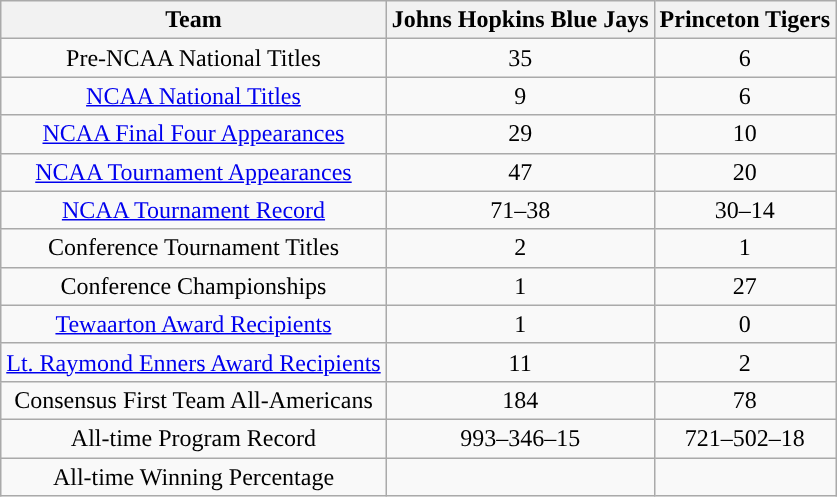<table class="wikitable" style="text-align:center;">
<tr>
<th>Team</th>
<th>Johns Hopkins Blue Jays</th>
<th>Princeton Tigers</th>
</tr>
<tr>
<td>Pre-NCAA National Titles</td>
<td>35</td>
<td>6</td>
</tr>
<tr>
<td><a href='#'>NCAA National Titles</a></td>
<td>9</td>
<td>6</td>
</tr>
<tr>
<td><a href='#'>NCAA Final Four Appearances</a></td>
<td>29</td>
<td>10</td>
</tr>
<tr>
<td><a href='#'>NCAA Tournament Appearances</a></td>
<td>47</td>
<td>20</td>
</tr>
<tr>
<td><a href='#'>NCAA Tournament Record</a></td>
<td>71–38</td>
<td>30–14</td>
</tr>
<tr>
<td>Conference Tournament Titles</td>
<td>2</td>
<td>1</td>
</tr>
<tr>
<td>Conference Championships</td>
<td>1</td>
<td>27</td>
</tr>
<tr>
<td><a href='#'>Tewaarton Award Recipients</a></td>
<td>1</td>
<td>0</td>
</tr>
<tr>
<td><a href='#'>Lt. Raymond Enners Award Recipients</a></td>
<td>11</td>
<td>2</td>
</tr>
<tr>
<td>Consensus First Team All-Americans</td>
<td>184</td>
<td>78</td>
</tr>
<tr>
<td>All-time Program Record</td>
<td>993–346–15</td>
<td>721–502–18</td>
</tr>
<tr>
<td>All-time Winning Percentage</td>
<td></td>
<td></td>
</tr>
</table>
